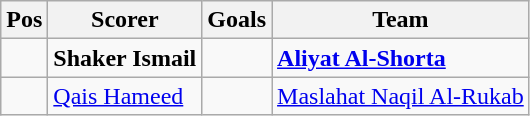<table class="wikitable">
<tr>
<th>Pos</th>
<th>Scorer</th>
<th>Goals</th>
<th>Team</th>
</tr>
<tr>
<td></td>
<td><strong>Shaker Ismail</strong></td>
<td></td>
<td><strong><a href='#'>Aliyat Al-Shorta</a></strong></td>
</tr>
<tr>
<td></td>
<td><a href='#'>Qais Hameed</a></td>
<td></td>
<td><a href='#'>Maslahat Naqil Al-Rukab</a></td>
</tr>
</table>
